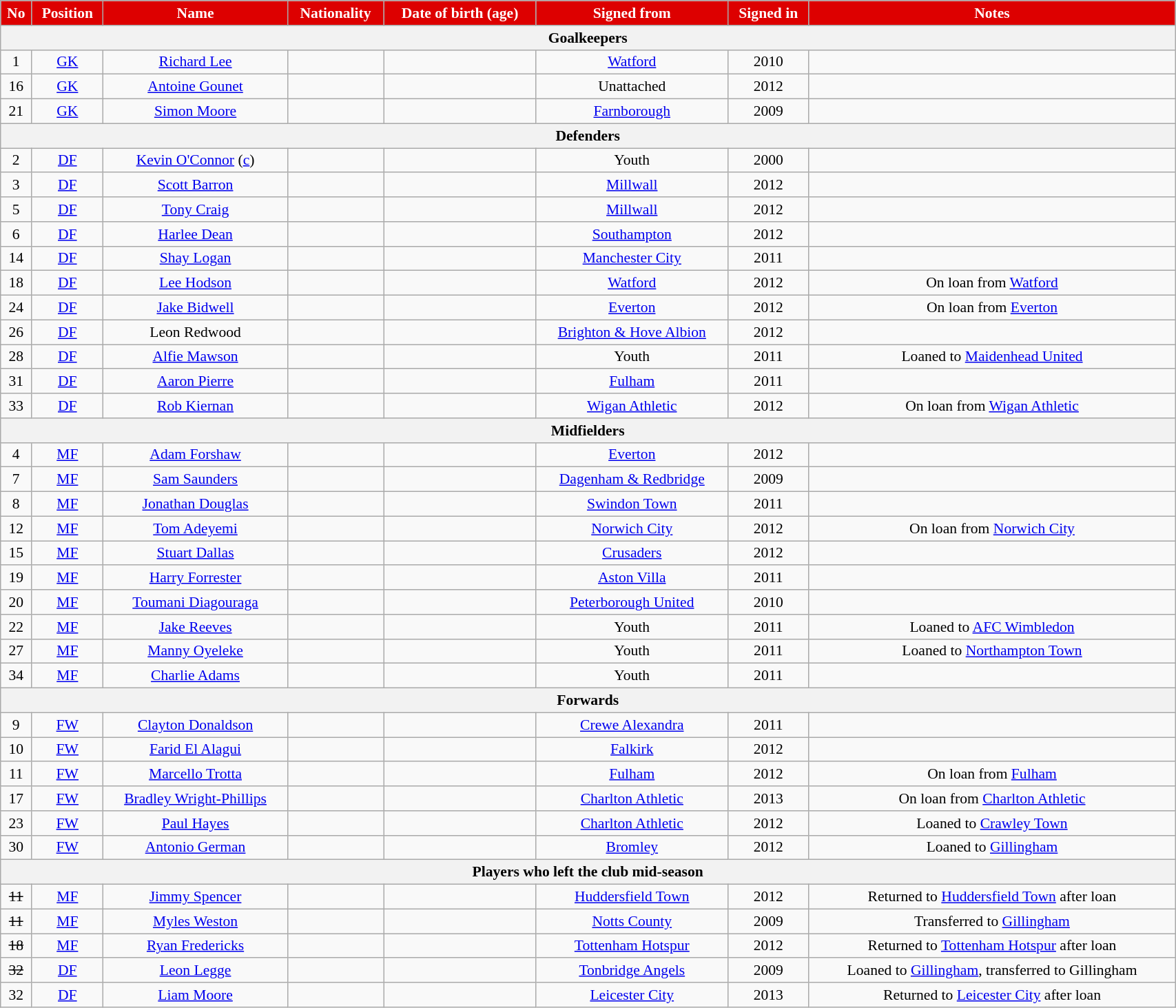<table class="wikitable" style="text-align:center; font-size:90%; width:90%;">
<tr>
<th style="background:#d00; color:white; text-align:center;">No</th>
<th style="background:#d00; color:white; text-align:center;">Position</th>
<th style="background:#d00; color:white; text-align:center;">Name</th>
<th style="background:#d00; color:white; text-align:center;">Nationality</th>
<th style="background:#d00; color:white; text-align:center;">Date of birth (age)</th>
<th style="background:#d00; color:white; text-align:center;">Signed from</th>
<th style="background:#d00; color:white; text-align:center;">Signed in</th>
<th style="background:#d00; color:white; text-align:center;">Notes</th>
</tr>
<tr>
<th colspan="8">Goalkeepers</th>
</tr>
<tr>
<td>1</td>
<td><a href='#'>GK</a></td>
<td><a href='#'>Richard Lee</a></td>
<td></td>
<td></td>
<td><a href='#'>Watford</a></td>
<td>2010</td>
<td></td>
</tr>
<tr>
<td>16</td>
<td><a href='#'>GK</a></td>
<td><a href='#'>Antoine Gounet</a></td>
<td></td>
<td></td>
<td>Unattached</td>
<td>2012</td>
<td></td>
</tr>
<tr>
<td>21</td>
<td><a href='#'>GK</a></td>
<td><a href='#'>Simon Moore</a></td>
<td></td>
<td></td>
<td><a href='#'>Farnborough</a></td>
<td>2009</td>
<td></td>
</tr>
<tr>
<th colspan="8">Defenders</th>
</tr>
<tr>
<td>2</td>
<td><a href='#'>DF</a></td>
<td><a href='#'>Kevin O'Connor</a> (<a href='#'>c</a>)</td>
<td></td>
<td></td>
<td>Youth</td>
<td>2000</td>
<td></td>
</tr>
<tr>
<td>3</td>
<td><a href='#'>DF</a></td>
<td><a href='#'>Scott Barron</a></td>
<td></td>
<td></td>
<td><a href='#'>Millwall</a></td>
<td>2012</td>
<td></td>
</tr>
<tr>
<td>5</td>
<td><a href='#'>DF</a></td>
<td><a href='#'>Tony Craig</a></td>
<td></td>
<td></td>
<td><a href='#'>Millwall</a></td>
<td>2012</td>
<td></td>
</tr>
<tr>
<td>6</td>
<td><a href='#'>DF</a></td>
<td><a href='#'>Harlee Dean</a></td>
<td></td>
<td></td>
<td><a href='#'>Southampton</a></td>
<td>2012</td>
<td></td>
</tr>
<tr>
<td>14</td>
<td><a href='#'>DF</a></td>
<td><a href='#'>Shay Logan</a></td>
<td></td>
<td></td>
<td><a href='#'>Manchester City</a></td>
<td>2011</td>
<td></td>
</tr>
<tr>
<td>18</td>
<td><a href='#'>DF</a></td>
<td><a href='#'>Lee Hodson</a></td>
<td></td>
<td></td>
<td><a href='#'>Watford</a></td>
<td>2012</td>
<td>On loan from <a href='#'>Watford</a></td>
</tr>
<tr>
<td>24</td>
<td><a href='#'>DF</a></td>
<td><a href='#'>Jake Bidwell</a></td>
<td></td>
<td></td>
<td><a href='#'>Everton</a></td>
<td>2012</td>
<td>On loan from <a href='#'>Everton</a></td>
</tr>
<tr>
<td>26</td>
<td><a href='#'>DF</a></td>
<td>Leon Redwood</td>
<td></td>
<td></td>
<td><a href='#'>Brighton & Hove Albion</a></td>
<td>2012</td>
<td></td>
</tr>
<tr>
<td>28</td>
<td><a href='#'>DF</a></td>
<td><a href='#'>Alfie Mawson</a></td>
<td></td>
<td></td>
<td>Youth</td>
<td>2011</td>
<td>Loaned to <a href='#'>Maidenhead United</a></td>
</tr>
<tr>
<td>31</td>
<td><a href='#'>DF</a></td>
<td><a href='#'>Aaron Pierre</a></td>
<td></td>
<td></td>
<td><a href='#'>Fulham</a></td>
<td>2011</td>
<td></td>
</tr>
<tr>
<td>33</td>
<td><a href='#'>DF</a></td>
<td><a href='#'>Rob Kiernan</a></td>
<td></td>
<td></td>
<td><a href='#'>Wigan Athletic</a></td>
<td>2012</td>
<td>On loan from <a href='#'>Wigan Athletic</a></td>
</tr>
<tr>
<th colspan="8">Midfielders</th>
</tr>
<tr>
<td>4</td>
<td><a href='#'>MF</a></td>
<td><a href='#'>Adam Forshaw</a></td>
<td></td>
<td></td>
<td><a href='#'>Everton</a></td>
<td>2012</td>
<td></td>
</tr>
<tr>
<td>7</td>
<td><a href='#'>MF</a></td>
<td><a href='#'>Sam Saunders</a></td>
<td></td>
<td></td>
<td><a href='#'>Dagenham & Redbridge</a></td>
<td>2009</td>
<td></td>
</tr>
<tr>
<td>8</td>
<td><a href='#'>MF</a></td>
<td><a href='#'>Jonathan Douglas</a></td>
<td></td>
<td></td>
<td><a href='#'>Swindon Town</a></td>
<td>2011</td>
<td></td>
</tr>
<tr>
<td>12</td>
<td><a href='#'>MF</a></td>
<td><a href='#'>Tom Adeyemi</a></td>
<td></td>
<td></td>
<td><a href='#'>Norwich City</a></td>
<td>2012</td>
<td>On loan from <a href='#'>Norwich City</a></td>
</tr>
<tr>
<td>15</td>
<td><a href='#'>MF</a></td>
<td><a href='#'>Stuart Dallas</a></td>
<td></td>
<td></td>
<td><a href='#'>Crusaders</a></td>
<td>2012</td>
<td></td>
</tr>
<tr>
<td>19</td>
<td><a href='#'>MF</a></td>
<td><a href='#'>Harry Forrester</a></td>
<td></td>
<td></td>
<td><a href='#'>Aston Villa</a></td>
<td>2011</td>
<td></td>
</tr>
<tr>
<td>20</td>
<td><a href='#'>MF</a></td>
<td><a href='#'>Toumani Diagouraga</a></td>
<td></td>
<td></td>
<td><a href='#'>Peterborough United</a></td>
<td>2010</td>
<td></td>
</tr>
<tr>
<td>22</td>
<td><a href='#'>MF</a></td>
<td><a href='#'>Jake Reeves</a></td>
<td></td>
<td></td>
<td>Youth</td>
<td>2011</td>
<td>Loaned to <a href='#'>AFC Wimbledon</a></td>
</tr>
<tr>
<td>27</td>
<td><a href='#'>MF</a></td>
<td><a href='#'>Manny Oyeleke</a></td>
<td></td>
<td></td>
<td>Youth</td>
<td>2011</td>
<td>Loaned to <a href='#'>Northampton Town</a></td>
</tr>
<tr>
<td>34</td>
<td><a href='#'>MF</a></td>
<td><a href='#'>Charlie Adams</a></td>
<td></td>
<td></td>
<td>Youth</td>
<td>2011</td>
<td></td>
</tr>
<tr>
<th colspan="8">Forwards</th>
</tr>
<tr>
<td>9</td>
<td><a href='#'>FW</a></td>
<td><a href='#'>Clayton Donaldson</a></td>
<td></td>
<td></td>
<td><a href='#'>Crewe Alexandra</a></td>
<td>2011</td>
<td></td>
</tr>
<tr>
<td>10</td>
<td><a href='#'>FW</a></td>
<td><a href='#'>Farid El Alagui</a></td>
<td></td>
<td></td>
<td><a href='#'>Falkirk</a></td>
<td>2012</td>
<td></td>
</tr>
<tr>
<td>11</td>
<td><a href='#'>FW</a></td>
<td><a href='#'>Marcello Trotta</a></td>
<td></td>
<td></td>
<td><a href='#'>Fulham</a></td>
<td>2012</td>
<td>On loan from <a href='#'>Fulham</a></td>
</tr>
<tr>
<td>17</td>
<td><a href='#'>FW</a></td>
<td><a href='#'>Bradley Wright-Phillips</a></td>
<td></td>
<td></td>
<td><a href='#'>Charlton Athletic</a></td>
<td>2013</td>
<td>On loan from <a href='#'>Charlton Athletic</a></td>
</tr>
<tr>
<td>23</td>
<td><a href='#'>FW</a></td>
<td><a href='#'>Paul Hayes</a></td>
<td></td>
<td></td>
<td><a href='#'>Charlton Athletic</a></td>
<td>2012</td>
<td>Loaned to <a href='#'>Crawley Town</a></td>
</tr>
<tr>
<td>30</td>
<td><a href='#'>FW</a></td>
<td><a href='#'>Antonio German</a></td>
<td></td>
<td></td>
<td><a href='#'>Bromley</a></td>
<td>2012</td>
<td>Loaned to <a href='#'>Gillingham</a></td>
</tr>
<tr>
<th colspan="8">Players who left the club mid-season</th>
</tr>
<tr>
<td><s>11</s></td>
<td><a href='#'>MF</a></td>
<td><a href='#'>Jimmy Spencer</a></td>
<td></td>
<td></td>
<td><a href='#'>Huddersfield Town</a></td>
<td>2012</td>
<td>Returned to <a href='#'>Huddersfield Town</a> after loan</td>
</tr>
<tr>
<td><s>11</s></td>
<td><a href='#'>MF</a></td>
<td><a href='#'>Myles Weston</a></td>
<td></td>
<td></td>
<td><a href='#'>Notts County</a></td>
<td>2009</td>
<td>Transferred to <a href='#'>Gillingham</a></td>
</tr>
<tr>
<td><s>18</s></td>
<td><a href='#'>MF</a></td>
<td><a href='#'>Ryan Fredericks</a></td>
<td></td>
<td></td>
<td><a href='#'>Tottenham Hotspur</a></td>
<td>2012</td>
<td>Returned to <a href='#'>Tottenham Hotspur</a> after loan</td>
</tr>
<tr>
<td><s>32</s></td>
<td><a href='#'>DF</a></td>
<td><a href='#'>Leon Legge</a></td>
<td></td>
<td></td>
<td><a href='#'>Tonbridge Angels</a></td>
<td>2009</td>
<td>Loaned to <a href='#'>Gillingham</a>, transferred to Gillingham</td>
</tr>
<tr>
<td>32</td>
<td><a href='#'>DF</a></td>
<td><a href='#'>Liam Moore</a></td>
<td></td>
<td></td>
<td><a href='#'>Leicester City</a></td>
<td>2013</td>
<td>Returned to <a href='#'>Leicester City</a> after loan</td>
</tr>
</table>
